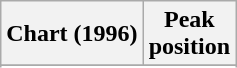<table class="wikitable sortable plainrowheaders" style="text-align:center">
<tr>
<th scope="col">Chart (1996)</th>
<th scope="col">Peak<br>position</th>
</tr>
<tr>
</tr>
<tr>
</tr>
<tr>
</tr>
<tr>
</tr>
<tr>
</tr>
<tr>
</tr>
<tr>
</tr>
<tr>
</tr>
<tr>
</tr>
<tr>
</tr>
<tr>
</tr>
<tr>
</tr>
<tr>
</tr>
</table>
